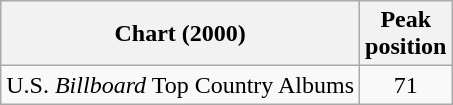<table class="wikitable">
<tr>
<th>Chart (2000)</th>
<th>Peak<br>position</th>
</tr>
<tr>
<td>U.S. <em>Billboard</em> Top Country Albums</td>
<td align="center">71</td>
</tr>
</table>
